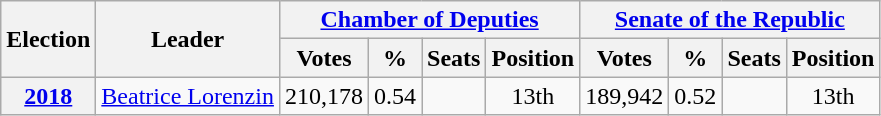<table class="wikitable" style="text-align:center">
<tr>
<th rowspan="2">Election</th>
<th rowspan="2">Leader</th>
<th colspan="4"><a href='#'>Chamber of Deputies</a></th>
<th colspan="4"><a href='#'>Senate of the Republic</a></th>
</tr>
<tr>
<th>Votes</th>
<th>%</th>
<th>Seats</th>
<th>Position</th>
<th>Votes</th>
<th>%</th>
<th>Seats</th>
<th>Position</th>
</tr>
<tr>
<th><a href='#'>2018</a></th>
<td><a href='#'>Beatrice Lorenzin</a></td>
<td>210,178</td>
<td>0.54</td>
<td></td>
<td>13th</td>
<td>189,942</td>
<td>0.52</td>
<td></td>
<td>13th</td>
</tr>
</table>
